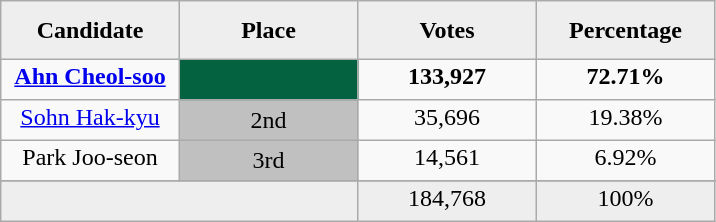<table class="wikitable"  style="float: margin:10px">
<tr style="background:#eee; text-align:center;">
<td style="padding:10px; width:98px;"><strong>Candidate</strong></td>
<td style="padding:10px; width:98px;"><strong>Place</strong></td>
<td style="padding:10px; width:98px;"><strong>Votes</strong></td>
<td style="padding:10px; width:98px;"><strong>Percentage</strong></td>
</tr>
<tr>
<td style="width:90px; padding:2px 0 6px; text-align:center;"><strong><a href='#'>Ahn Cheol-soo</a></strong></td>
<td style="background: #046240; text-align:center"><strong></strong></td>
<td style="width:90px; padding:2px 0 6px; text-align:center;"><strong>133,927</strong></td>
<td style="width:90px; padding:2px 0 6px; text-align:center;"><strong>72.71%</strong></td>
</tr>
<tr>
<td style="width:90px; padding:2px 0 6px; text-align:center;"><a href='#'>Sohn Hak-kyu</a></td>
<td style="background:silver; text-align:center">2nd</td>
<td style="width:90px; padding:2px 0 6px; text-align:center;">35,696</td>
<td style="width:90px; padding:2px 0 6px; text-align:center;">19.38%</td>
</tr>
<tr>
<td style="width:90px; padding:2px 0 6px; text-align:center;">Park Joo-seon</td>
<td style="background: silver; text-align:center">3rd</td>
<td style="width:90px; padding:2px 0 6px; text-align:center;">14,561</td>
<td style="width:90px; padding:2px 0 6px; text-align:center;">6.92%</td>
</tr>
<tr>
</tr>
<tr style="background:#eee;">
<td colspan=2></td>
<td style="width:90px; padding:2px 0 6px; text-align:center;">184,768</td>
<td style="width:90px; padding:2px 0 6px; text-align:center;">100%</td>
</tr>
</table>
